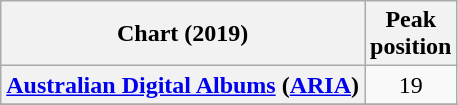<table class="wikitable sortable plainrowheaders" style="text-align:center">
<tr>
<th scope="col">Chart (2019)</th>
<th scope="col">Peak<br>position</th>
</tr>
<tr>
<th scope="row"><a href='#'>Australian Digital Albums</a> (<a href='#'>ARIA</a>)</th>
<td>19</td>
</tr>
<tr>
</tr>
<tr>
</tr>
<tr>
</tr>
<tr>
</tr>
<tr>
</tr>
<tr>
</tr>
<tr>
</tr>
<tr>
</tr>
<tr>
</tr>
<tr>
</tr>
<tr>
</tr>
<tr>
</tr>
<tr>
</tr>
<tr>
</tr>
<tr>
</tr>
<tr>
</tr>
<tr>
</tr>
<tr>
</tr>
<tr>
</tr>
<tr>
</tr>
<tr>
</tr>
<tr>
</tr>
<tr>
</tr>
</table>
